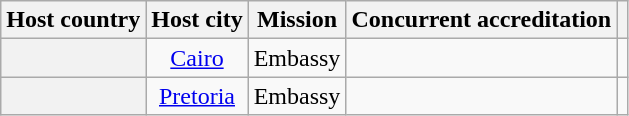<table class="wikitable plainrowheaders" style="text-align:center;">
<tr>
<th scope="col">Host country</th>
<th scope="col">Host city</th>
<th scope="col">Mission</th>
<th scope="col">Concurrent accreditation</th>
<th scope="col"></th>
</tr>
<tr>
<th scope="row"></th>
<td><a href='#'>Cairo</a></td>
<td>Embassy</td>
<td></td>
<td></td>
</tr>
<tr>
<th scope="row"></th>
<td><a href='#'>Pretoria</a></td>
<td>Embassy</td>
<td></td>
<td></td>
</tr>
</table>
